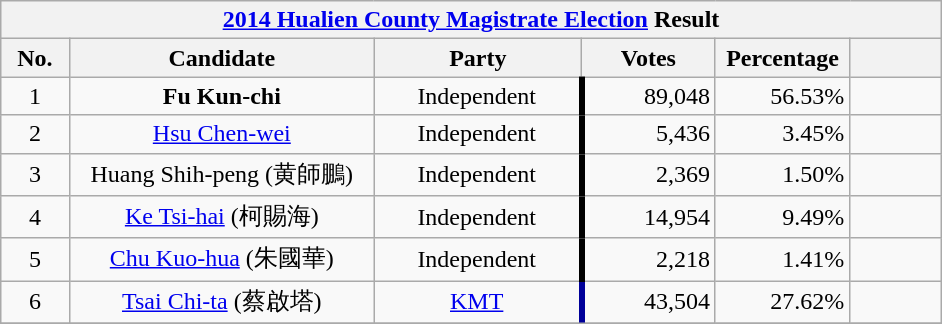<table class="wikitable" style="margin:1em auto; text-align:center">
<tr>
<th colspan="7" width=620px><a href='#'>2014 Hualien County Magistrate Election</a> Result</th>
</tr>
<tr>
<th width=35>No.</th>
<th width=180>Candidate</th>
<th width=120>Party</th>
<th width=75>Votes</th>
<th width=75>Percentage</th>
<th width=49></th>
</tr>
<tr>
<td>1</td>
<td><strong>Fu Kun-chi</strong></td>
<td>Independent</td>
<td style="border-left:4px solid #000000;" align="right">89,048</td>
<td align="right">56.53%</td>
<td align="center"></td>
</tr>
<tr>
<td>2</td>
<td><a href='#'>Hsu Chen-wei</a></td>
<td>Independent</td>
<td style="border-left:4px solid #000000;" align="right">5,436</td>
<td align="right">3.45%</td>
<td align="center"></td>
</tr>
<tr>
<td>3</td>
<td>Huang Shih-peng (黄師鵬)</td>
<td>Independent</td>
<td style="border-left:4px solid #000000;" align="right">2,369</td>
<td align="right">1.50%</td>
<td align="center"></td>
</tr>
<tr>
<td>4</td>
<td><a href='#'>Ke Tsi-hai</a> (柯賜海)</td>
<td>Independent</td>
<td style="border-left:4px solid #000000;" align="right">14,954</td>
<td align="right">9.49%</td>
<td align="center"></td>
</tr>
<tr>
<td>5</td>
<td><a href='#'>Chu Kuo-hua</a> (朱國華)</td>
<td>Independent</td>
<td style="border-left:4px solid #000000;" align="right">2,218</td>
<td align="right">1.41%</td>
<td align="center"></td>
</tr>
<tr>
<td>6</td>
<td><a href='#'>Tsai Chi-ta</a> (蔡啟塔)</td>
<td><a href='#'>KMT</a></td>
<td style="border-left:4px solid #000099;" align="right">43,504</td>
<td align="right">27.62%</td>
<td align="center"></td>
</tr>
<tr bgcolor=EEEEEE>
</tr>
</table>
